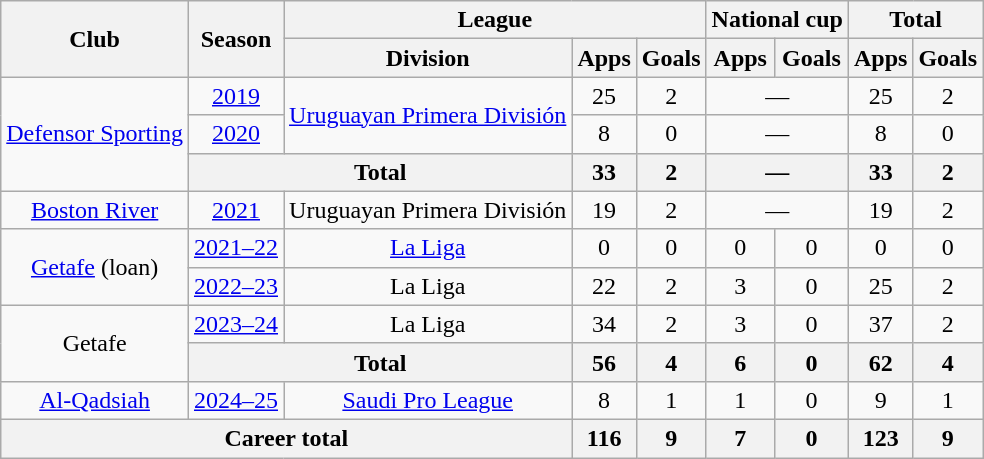<table class="wikitable" style="text-align:center">
<tr>
<th rowspan="2">Club</th>
<th rowspan="2">Season</th>
<th colspan="3">League</th>
<th colspan="2">National cup</th>
<th colspan="2">Total</th>
</tr>
<tr>
<th>Division</th>
<th>Apps</th>
<th>Goals</th>
<th>Apps</th>
<th>Goals</th>
<th>Apps</th>
<th>Goals</th>
</tr>
<tr>
<td rowspan="3"><a href='#'>Defensor Sporting</a></td>
<td><a href='#'>2019</a></td>
<td rowspan="2"><a href='#'>Uruguayan Primera División</a></td>
<td>25</td>
<td>2</td>
<td colspan="2">—</td>
<td>25</td>
<td>2</td>
</tr>
<tr>
<td><a href='#'>2020</a></td>
<td>8</td>
<td>0</td>
<td colspan="2">—</td>
<td>8</td>
<td>0</td>
</tr>
<tr>
<th colspan="2">Total</th>
<th>33</th>
<th>2</th>
<th colspan="2">—</th>
<th>33</th>
<th>2</th>
</tr>
<tr>
<td><a href='#'>Boston River</a></td>
<td><a href='#'>2021</a></td>
<td>Uruguayan Primera División</td>
<td>19</td>
<td>2</td>
<td colspan="2">—</td>
<td>19</td>
<td>2</td>
</tr>
<tr>
<td rowspan="2"><a href='#'>Getafe</a> (loan)</td>
<td><a href='#'>2021–22</a></td>
<td><a href='#'>La Liga</a></td>
<td>0</td>
<td>0</td>
<td>0</td>
<td>0</td>
<td>0</td>
<td>0</td>
</tr>
<tr>
<td><a href='#'>2022–23</a></td>
<td>La Liga</td>
<td>22</td>
<td>2</td>
<td>3</td>
<td>0</td>
<td>25</td>
<td>2</td>
</tr>
<tr>
<td rowspan="2">Getafe</td>
<td><a href='#'>2023–24</a></td>
<td>La Liga</td>
<td>34</td>
<td>2</td>
<td>3</td>
<td>0</td>
<td>37</td>
<td>2</td>
</tr>
<tr>
<th colspan="2">Total</th>
<th>56</th>
<th>4</th>
<th>6</th>
<th>0</th>
<th>62</th>
<th>4</th>
</tr>
<tr>
<td><a href='#'>Al-Qadsiah</a></td>
<td><a href='#'>2024–25</a></td>
<td><a href='#'>Saudi Pro League</a></td>
<td>8</td>
<td>1</td>
<td>1</td>
<td>0</td>
<td>9</td>
<td>1</td>
</tr>
<tr>
<th colspan="3">Career total</th>
<th>116</th>
<th>9</th>
<th>7</th>
<th>0</th>
<th>123</th>
<th>9</th>
</tr>
</table>
